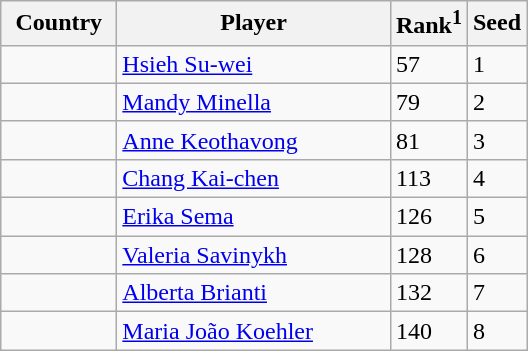<table class="sortable wikitable">
<tr>
<th width="70">Country</th>
<th width="175">Player</th>
<th>Rank<sup>1</sup></th>
<th>Seed</th>
</tr>
<tr>
<td></td>
<td><a href='#'>Hsieh Su-wei</a></td>
<td>57</td>
<td>1</td>
</tr>
<tr>
<td></td>
<td><a href='#'>Mandy Minella</a></td>
<td>79</td>
<td>2</td>
</tr>
<tr>
<td></td>
<td><a href='#'>Anne Keothavong</a></td>
<td>81</td>
<td>3</td>
</tr>
<tr>
<td></td>
<td><a href='#'>Chang Kai-chen</a></td>
<td>113</td>
<td>4</td>
</tr>
<tr>
<td></td>
<td><a href='#'>Erika Sema</a></td>
<td>126</td>
<td>5</td>
</tr>
<tr>
<td></td>
<td><a href='#'>Valeria Savinykh</a></td>
<td>128</td>
<td>6</td>
</tr>
<tr>
<td></td>
<td><a href='#'>Alberta Brianti</a></td>
<td>132</td>
<td>7</td>
</tr>
<tr>
<td></td>
<td><a href='#'>Maria João Koehler</a></td>
<td>140</td>
<td>8</td>
</tr>
</table>
